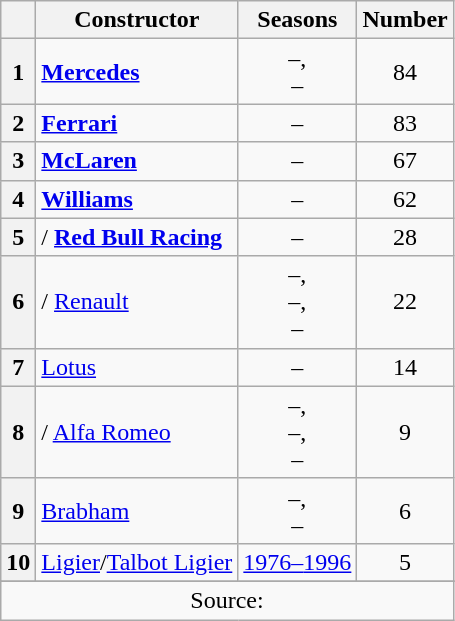<table class="wikitable">
<tr>
<th></th>
<th>Constructor</th>
<th>Seasons</th>
<th>Number</th>
</tr>
<tr align="center">
<th>1</th>
<td align="left"> <strong><a href='#'>Mercedes</a></strong></td>
<td>–,<br>–</td>
<td>84</td>
</tr>
<tr align="center">
<th>2</th>
<td align="left">  <strong><a href='#'>Ferrari</a></strong></td>
<td>–</td>
<td>83</td>
</tr>
<tr align="center">
<th>3</th>
<td align="left"> <strong><a href='#'>McLaren</a></strong></td>
<td>–</td>
<td>67</td>
</tr>
<tr align="center">
<th>4</th>
<td align="left"> <strong><a href='#'>Williams</a></strong></td>
<td>–</td>
<td>62</td>
</tr>
<tr align="center">
<th>5</th>
<td align="left">/ <strong><a href='#'>Red Bull Racing</a></strong></td>
<td>–</td>
<td>28</td>
</tr>
<tr align="center">
<th>6</th>
<td align="left">/ <a href='#'>Renault</a></td>
<td>–,<br>–,<br>–</td>
<td>22</td>
</tr>
<tr align="center">
<th>7</th>
<td align="left"> <a href='#'>Lotus</a></td>
<td>–</td>
<td>14</td>
</tr>
<tr align="center">
<th>8</th>
<td align="left">/ <a href='#'>Alfa Romeo</a></td>
<td>–,<br>–,<br>–</td>
<td>9</td>
</tr>
<tr align="center">
<th>9</th>
<td align="left"> <a href='#'>Brabham</a></td>
<td>–,<br>–</td>
<td>6</td>
</tr>
<tr align="center">
<th>10</th>
<td align="left"> <a href='#'>Ligier</a>/<a href='#'>Talbot Ligier</a></td>
<td><a href='#'>1976–</a><a href='#'>1996</a></td>
<td>5</td>
</tr>
<tr align="center">
</tr>
<tr>
<td colspan="4" align="center">Source:</td>
</tr>
</table>
